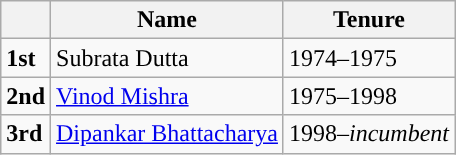<table class="wikitable">
<tr>
<th Style="background-color:"></th>
<th Style="background-color:">Name</th>
<th Style="background-color:">Tenure</th>
</tr>
<tr>
<td><strong>1st</strong></td>
<td>Subrata Dutta</td>
<td>1974–1975</td>
</tr>
<tr>
<td><strong>2nd</strong></td>
<td><a href='#'>Vinod Mishra</a></td>
<td>1975–1998</td>
</tr>
<tr>
<td><strong>3rd</strong></td>
<td><a href='#'>Dipankar Bhattacharya</a></td>
<td>1998–<em>incumbent</em></td>
</tr>
</table>
